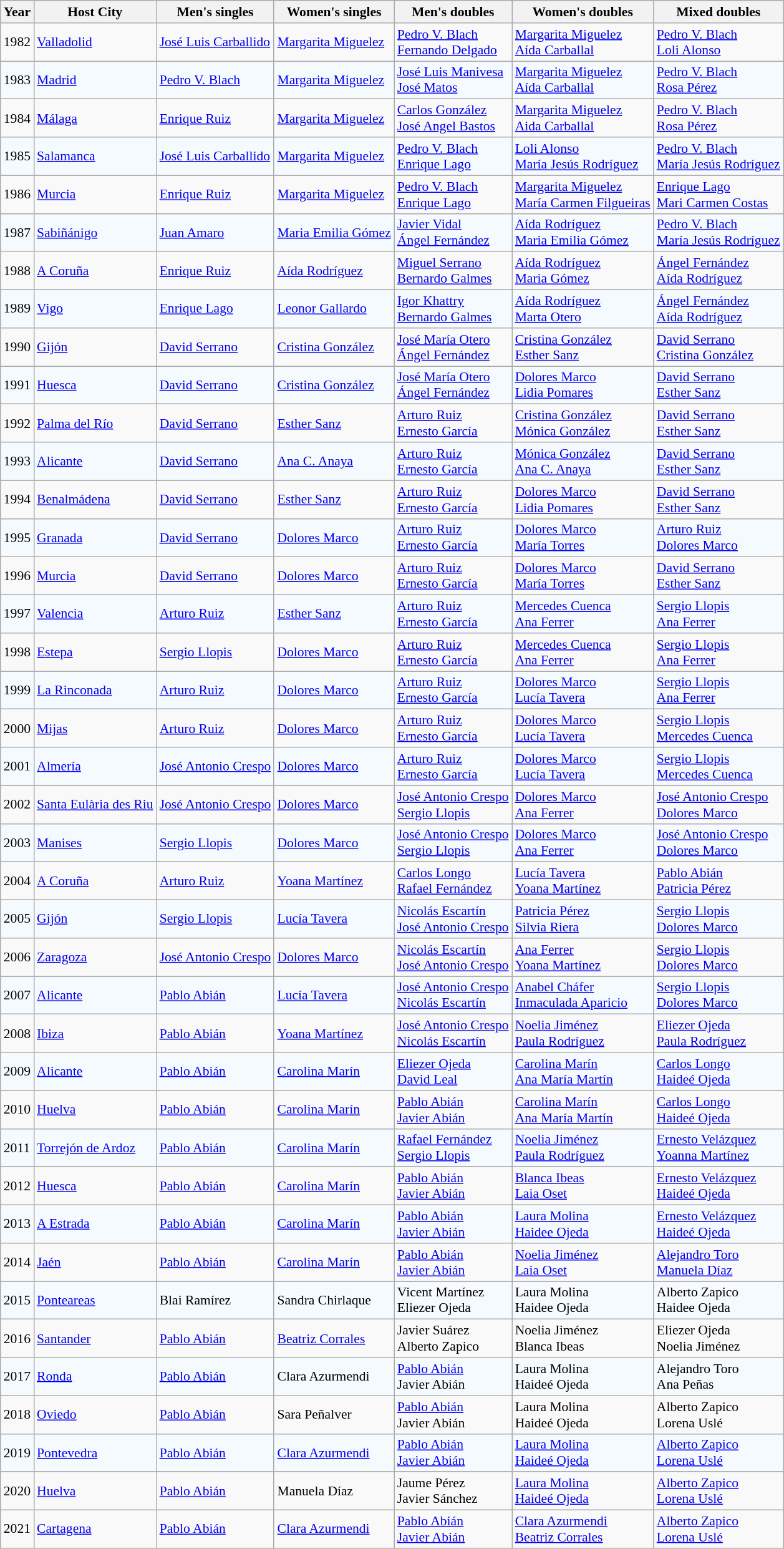<table class=wikitable style="font-size:90%;">
<tr>
<th>Year</th>
<th>Host City</th>
<th>Men's singles</th>
<th>Women's singles</th>
<th>Men's doubles</th>
<th>Women's doubles</th>
<th>Mixed doubles</th>
</tr>
<tr>
<td>1982</td>
<td><a href='#'>Valladolid</a><br></td>
<td><a href='#'>José Luis Carballido</a></td>
<td><a href='#'>Margarita Miguelez</a></td>
<td><a href='#'>Pedro V. Blach</a><br><a href='#'>Fernando Delgado</a></td>
<td><a href='#'>Margarita Miguelez</a><br><a href='#'>Aída Carballal</a></td>
<td><a href='#'>Pedro V. Blach</a><br><a href='#'>Loli Alonso</a></td>
</tr>
<tr bgcolor="#F5FAFF">
<td>1983</td>
<td><a href='#'>Madrid</a><br></td>
<td><a href='#'>Pedro V. Blach</a></td>
<td><a href='#'>Margarita Miguelez</a></td>
<td><a href='#'>José Luis Manivesa</a><br><a href='#'>José Matos</a></td>
<td><a href='#'>Margarita Miguelez</a><br><a href='#'>Aída Carballal</a></td>
<td><a href='#'>Pedro V. Blach</a><br><a href='#'>Rosa Pérez</a></td>
</tr>
<tr>
<td>1984</td>
<td><a href='#'>Málaga</a><br></td>
<td><a href='#'>Enrique Ruiz</a></td>
<td><a href='#'>Margarita Miguelez</a></td>
<td><a href='#'>Carlos González</a><br><a href='#'>José Angel Bastos</a></td>
<td><a href='#'>Margarita Miguelez</a><br><a href='#'>Aida Carballal</a></td>
<td><a href='#'>Pedro V. Blach</a><br><a href='#'>Rosa Pérez</a></td>
</tr>
<tr bgcolor="#F5FAFF">
<td>1985</td>
<td><a href='#'>Salamanca</a><br></td>
<td><a href='#'>José Luis Carballido</a></td>
<td><a href='#'>Margarita Miguelez</a></td>
<td><a href='#'>Pedro V. Blach</a><br><a href='#'>Enrique Lago</a></td>
<td><a href='#'>Loli Alonso</a><br><a href='#'>María Jesús Rodríguez</a></td>
<td><a href='#'>Pedro V. Blach</a><br><a href='#'>María Jesús Rodríguez</a></td>
</tr>
<tr>
<td>1986</td>
<td><a href='#'>Murcia</a><br></td>
<td><a href='#'>Enrique Ruiz</a></td>
<td><a href='#'>Margarita Miguelez</a></td>
<td><a href='#'>Pedro V. Blach</a><br><a href='#'>Enrique Lago</a></td>
<td><a href='#'>Margarita Miguelez</a><br><a href='#'>María Carmen Filgueiras</a></td>
<td><a href='#'>Enrique Lago</a><br><a href='#'>Mari Carmen Costas</a></td>
</tr>
<tr bgcolor="#F5FAFF">
<td>1987</td>
<td><a href='#'>Sabiñánigo</a><br></td>
<td><a href='#'>Juan Amaro</a></td>
<td><a href='#'>Maria Emilia Gómez</a></td>
<td><a href='#'>Javier Vidal</a><br><a href='#'>Ángel Fernández</a></td>
<td><a href='#'>Aída Rodríguez</a><br><a href='#'>Maria Emilia Gómez</a></td>
<td><a href='#'>Pedro V. Blach</a><br><a href='#'>María Jesús Rodríguez</a></td>
</tr>
<tr>
<td>1988</td>
<td><a href='#'>A Coruña</a><br></td>
<td><a href='#'>Enrique Ruiz</a></td>
<td><a href='#'>Aída Rodríguez</a></td>
<td><a href='#'>Miguel Serrano</a><br><a href='#'>Bernardo Galmes</a></td>
<td><a href='#'>Aída Rodríguez</a><br><a href='#'>Maria Gómez</a></td>
<td><a href='#'>Ángel Fernández</a><br><a href='#'>Aída Rodríguez</a></td>
</tr>
<tr bgcolor="#F5FAFF">
<td>1989</td>
<td><a href='#'>Vigo</a><br></td>
<td><a href='#'>Enrique Lago</a></td>
<td><a href='#'>Leonor Gallardo</a></td>
<td><a href='#'>Igor Khattry</a><br><a href='#'>Bernardo Galmes</a></td>
<td><a href='#'>Aída Rodríguez</a><br><a href='#'>Marta Otero</a></td>
<td><a href='#'>Ángel Fernández</a><br><a href='#'>Aída Rodríguez</a></td>
</tr>
<tr>
<td>1990</td>
<td><a href='#'>Gijón</a><br></td>
<td><a href='#'>David Serrano</a></td>
<td><a href='#'>Cristina González</a></td>
<td><a href='#'>José María Otero</a><br><a href='#'>Ángel Fernández</a></td>
<td><a href='#'>Cristina González</a><br><a href='#'>Esther Sanz</a></td>
<td><a href='#'>David Serrano</a><br><a href='#'>Cristina González</a></td>
</tr>
<tr bgcolor="#F5FAFF">
<td>1991</td>
<td><a href='#'>Huesca</a><br></td>
<td><a href='#'>David Serrano</a></td>
<td><a href='#'>Cristina González</a></td>
<td><a href='#'>José María Otero</a><br><a href='#'>Ángel Fernández</a></td>
<td><a href='#'>Dolores Marco</a><br><a href='#'>Lidia Pomares</a></td>
<td><a href='#'>David Serrano</a><br><a href='#'>Esther Sanz</a></td>
</tr>
<tr>
<td>1992</td>
<td><a href='#'>Palma del Río</a><br></td>
<td><a href='#'>David Serrano</a></td>
<td><a href='#'>Esther Sanz</a></td>
<td><a href='#'>Arturo Ruiz</a><br><a href='#'>Ernesto García</a></td>
<td><a href='#'>Cristina González</a><br><a href='#'>Mónica González</a></td>
<td><a href='#'>David Serrano</a><br><a href='#'>Esther Sanz</a></td>
</tr>
<tr bgcolor="#F5FAFF">
<td>1993</td>
<td><a href='#'>Alicante</a><br></td>
<td><a href='#'>David Serrano</a></td>
<td><a href='#'>Ana C. Anaya</a></td>
<td><a href='#'>Arturo Ruiz</a><br><a href='#'>Ernesto García</a></td>
<td><a href='#'>Mónica González</a><br><a href='#'>Ana C. Anaya</a></td>
<td><a href='#'>David Serrano</a><br><a href='#'>Esther Sanz</a></td>
</tr>
<tr>
<td>1994</td>
<td><a href='#'>Benalmádena</a><br></td>
<td><a href='#'>David Serrano</a></td>
<td><a href='#'>Esther Sanz</a></td>
<td><a href='#'>Arturo Ruiz</a><br><a href='#'>Ernesto García</a></td>
<td><a href='#'>Dolores Marco</a><br><a href='#'>Lidia Pomares</a></td>
<td><a href='#'>David Serrano</a><br><a href='#'>Esther Sanz</a></td>
</tr>
<tr bgcolor="#F5FAFF">
<td>1995</td>
<td><a href='#'>Granada</a><br></td>
<td><a href='#'>David Serrano</a></td>
<td><a href='#'>Dolores Marco</a></td>
<td><a href='#'>Arturo Ruiz</a><br><a href='#'>Ernesto García</a></td>
<td><a href='#'>Dolores Marco</a><br><a href='#'>María Torres</a></td>
<td><a href='#'>Arturo Ruiz</a><br><a href='#'>Dolores Marco</a></td>
</tr>
<tr>
<td>1996</td>
<td><a href='#'>Murcia</a><br></td>
<td><a href='#'>David Serrano</a></td>
<td><a href='#'>Dolores Marco</a></td>
<td><a href='#'>Arturo Ruiz</a><br><a href='#'>Ernesto García</a></td>
<td><a href='#'>Dolores Marco</a><br><a href='#'>María Torres</a></td>
<td><a href='#'>David Serrano</a><br><a href='#'>Esther Sanz</a></td>
</tr>
<tr bgcolor="#F5FAFF">
<td>1997</td>
<td><a href='#'>Valencia</a><br></td>
<td><a href='#'>Arturo Ruiz</a></td>
<td><a href='#'>Esther Sanz</a></td>
<td><a href='#'>Arturo Ruiz</a><br><a href='#'>Ernesto García</a></td>
<td><a href='#'>Mercedes Cuenca</a><br><a href='#'>Ana Ferrer</a></td>
<td><a href='#'>Sergio Llopis</a><br><a href='#'>Ana Ferrer</a></td>
</tr>
<tr>
<td>1998</td>
<td><a href='#'>Estepa</a><br></td>
<td><a href='#'>Sergio Llopis</a></td>
<td><a href='#'>Dolores Marco</a></td>
<td><a href='#'>Arturo Ruiz</a><br><a href='#'>Ernesto García</a></td>
<td><a href='#'>Mercedes Cuenca</a><br><a href='#'>Ana Ferrer</a></td>
<td><a href='#'>Sergio Llopis</a><br><a href='#'>Ana Ferrer</a></td>
</tr>
<tr bgcolor="#F5FAFF">
<td>1999</td>
<td><a href='#'>La Rinconada</a><br></td>
<td><a href='#'>Arturo Ruiz</a></td>
<td><a href='#'>Dolores Marco</a></td>
<td><a href='#'>Arturo Ruiz</a><br><a href='#'>Ernesto García</a></td>
<td><a href='#'>Dolores Marco</a><br><a href='#'>Lucía Tavera</a></td>
<td><a href='#'>Sergio Llopis</a><br><a href='#'>Ana Ferrer</a></td>
</tr>
<tr>
<td>2000</td>
<td><a href='#'>Mijas</a><br></td>
<td><a href='#'>Arturo Ruiz</a></td>
<td><a href='#'>Dolores Marco</a></td>
<td><a href='#'>Arturo Ruiz</a><br><a href='#'>Ernesto García</a></td>
<td><a href='#'>Dolores Marco</a><br><a href='#'>Lucía Tavera</a></td>
<td><a href='#'>Sergio Llopis</a><br><a href='#'>Mercedes Cuenca</a></td>
</tr>
<tr bgcolor="#F5FAFF">
<td>2001</td>
<td><a href='#'>Almería</a><br></td>
<td><a href='#'>José Antonio Crespo</a></td>
<td><a href='#'>Dolores Marco</a></td>
<td><a href='#'>Arturo Ruiz</a><br><a href='#'>Ernesto García</a></td>
<td><a href='#'>Dolores Marco</a><br><a href='#'>Lucía Tavera</a></td>
<td><a href='#'>Sergio Llopis</a><br><a href='#'>Mercedes Cuenca</a></td>
</tr>
<tr>
<td>2002</td>
<td><a href='#'>Santa Eulària des Riu</a><br></td>
<td><a href='#'>José Antonio Crespo</a></td>
<td><a href='#'>Dolores Marco</a></td>
<td><a href='#'>José Antonio Crespo</a><br><a href='#'>Sergio Llopis</a></td>
<td><a href='#'>Dolores Marco</a><br><a href='#'>Ana Ferrer</a></td>
<td><a href='#'>José Antonio Crespo</a><br><a href='#'>Dolores Marco</a></td>
</tr>
<tr bgcolor="#F5FAFF">
<td>2003</td>
<td><a href='#'>Manises</a><br></td>
<td><a href='#'>Sergio Llopis</a></td>
<td><a href='#'>Dolores Marco</a></td>
<td><a href='#'>José Antonio Crespo</a><br><a href='#'>Sergio Llopis</a></td>
<td><a href='#'>Dolores Marco</a><br><a href='#'>Ana Ferrer</a></td>
<td><a href='#'>José Antonio Crespo</a><br><a href='#'>Dolores Marco</a></td>
</tr>
<tr>
<td>2004</td>
<td><a href='#'>A Coruña</a><br></td>
<td><a href='#'>Arturo Ruiz</a></td>
<td><a href='#'>Yoana Martínez</a></td>
<td><a href='#'>Carlos Longo</a><br><a href='#'>Rafael Fernández</a></td>
<td><a href='#'>Lucía Tavera</a><br><a href='#'>Yoana Martínez</a></td>
<td><a href='#'>Pablo Abián</a><br><a href='#'>Patricia Pérez</a></td>
</tr>
<tr bgcolor="#F5FAFF">
<td>2005</td>
<td><a href='#'>Gijón</a><br></td>
<td><a href='#'>Sergio Llopis</a></td>
<td><a href='#'>Lucía Tavera</a></td>
<td><a href='#'>Nicolás Escartín</a><br><a href='#'>José Antonio Crespo</a></td>
<td><a href='#'>Patricia Pérez</a><br><a href='#'>Silvia Riera</a></td>
<td><a href='#'>Sergio Llopis</a><br><a href='#'>Dolores Marco</a></td>
</tr>
<tr>
<td>2006</td>
<td><a href='#'>Zaragoza</a><br></td>
<td><a href='#'>José Antonio Crespo</a></td>
<td><a href='#'>Dolores Marco</a></td>
<td><a href='#'>Nicolás Escartín</a><br><a href='#'>José Antonio Crespo</a></td>
<td><a href='#'>Ana Ferrer</a><br><a href='#'>Yoana Martínez</a></td>
<td><a href='#'>Sergio Llopis</a><br><a href='#'>Dolores Marco</a></td>
</tr>
<tr bgcolor="#F5FAFF">
<td>2007</td>
<td><a href='#'>Alicante</a><br></td>
<td><a href='#'>Pablo Abián</a></td>
<td><a href='#'>Lucía Tavera</a></td>
<td><a href='#'>José Antonio Crespo</a><br><a href='#'>Nicolás Escartín</a></td>
<td><a href='#'>Anabel Cháfer</a><br><a href='#'>Inmaculada Aparicio</a></td>
<td><a href='#'>Sergio Llopis</a><br><a href='#'>Dolores Marco</a></td>
</tr>
<tr>
<td>2008</td>
<td><a href='#'>Ibiza</a><br></td>
<td><a href='#'>Pablo Abián</a></td>
<td><a href='#'>Yoana Martínez</a></td>
<td><a href='#'>José Antonio Crespo</a><br><a href='#'>Nicolás Escartín</a></td>
<td><a href='#'>Noelia Jiménez</a><br><a href='#'>Paula Rodríguez</a></td>
<td><a href='#'>Eliezer Ojeda</a><br><a href='#'>Paula Rodríguez</a></td>
</tr>
<tr bgcolor="#F5FAFF">
<td>2009</td>
<td><a href='#'>Alicante</a><br></td>
<td><a href='#'>Pablo Abián</a></td>
<td><a href='#'>Carolina Marín</a></td>
<td><a href='#'>Eliezer Ojeda</a><br><a href='#'>David Leal</a></td>
<td><a href='#'>Carolina Marín</a><br><a href='#'>Ana María Martín</a></td>
<td><a href='#'>Carlos Longo</a><br><a href='#'>Haideé Ojeda</a></td>
</tr>
<tr>
<td>2010</td>
<td><a href='#'>Huelva</a><br></td>
<td><a href='#'>Pablo Abián</a></td>
<td><a href='#'>Carolina Marín</a></td>
<td><a href='#'>Pablo Abián</a><br><a href='#'>Javier Abián</a></td>
<td><a href='#'>Carolina Marín</a><br><a href='#'>Ana María Martín</a></td>
<td><a href='#'>Carlos Longo</a><br><a href='#'>Haideé Ojeda</a></td>
</tr>
<tr bgcolor="#F5FAFF">
<td>2011</td>
<td><a href='#'>Torrejón de Ardoz</a><br></td>
<td><a href='#'>Pablo Abián</a></td>
<td><a href='#'>Carolina Marín</a></td>
<td><a href='#'>Rafael Fernández</a><br><a href='#'>Sergio Llopis</a></td>
<td><a href='#'>Noelia Jiménez</a><br><a href='#'>Paula Rodríguez</a></td>
<td><a href='#'>Ernesto Velázquez</a><br><a href='#'>Yoanna Martínez</a></td>
</tr>
<tr>
<td>2012</td>
<td><a href='#'>Huesca</a><br></td>
<td><a href='#'>Pablo Abián</a></td>
<td><a href='#'>Carolina Marín</a></td>
<td><a href='#'>Pablo Abián</a><br><a href='#'>Javier Abián</a></td>
<td><a href='#'>Blanca Ibeas</a><br><a href='#'>Laia Oset</a></td>
<td><a href='#'>Ernesto Velázquez</a><br><a href='#'>Haideé Ojeda</a></td>
</tr>
<tr bgcolor="#F5FAFF">
<td>2013</td>
<td><a href='#'>A Estrada</a><br></td>
<td><a href='#'>Pablo Abián</a></td>
<td><a href='#'>Carolina Marín</a></td>
<td><a href='#'>Pablo Abián</a><br><a href='#'>Javier Abián</a></td>
<td><a href='#'>Laura Molina</a><br><a href='#'>Haidee Ojeda</a></td>
<td><a href='#'>Ernesto Velázquez</a><br><a href='#'>Haideé Ojeda</a></td>
</tr>
<tr>
<td>2014</td>
<td><a href='#'>Jaén</a><br></td>
<td><a href='#'>Pablo Abián</a></td>
<td><a href='#'>Carolina Marín</a></td>
<td><a href='#'>Pablo Abián</a><br><a href='#'>Javier Abián</a></td>
<td><a href='#'>Noelia Jiménez</a><br><a href='#'>Laia Oset</a></td>
<td><a href='#'>Alejandro Toro</a><br><a href='#'>Manuela Díaz</a></td>
</tr>
<tr bgcolor="#F5FAFF">
<td>2015</td>
<td><a href='#'>Ponteareas</a><br></td>
<td>Blai Ramírez</td>
<td>Sandra Chirlaque</td>
<td>Vicent Martínez<br>Eliezer Ojeda</td>
<td>Laura Molina<br>Haidee Ojeda</td>
<td>Alberto Zapico<br>Haidee Ojeda</td>
</tr>
<tr>
<td>2016</td>
<td><a href='#'>Santander</a><br></td>
<td><a href='#'>Pablo Abián</a></td>
<td><a href='#'>Beatriz Corrales</a></td>
<td>Javier Suárez<br>Alberto Zapico</td>
<td>Noelia Jiménez<br>Blanca Ibeas</td>
<td>Eliezer Ojeda<br>Noelia Jiménez</td>
</tr>
<tr bgcolor="#F5FAFF">
<td>2017</td>
<td><a href='#'>Ronda</a><br></td>
<td><a href='#'>Pablo Abián</a></td>
<td>Clara Azurmendi</td>
<td><a href='#'>Pablo Abián</a><br>Javier Abián</td>
<td>Laura Molina<br>Haideé Ojeda</td>
<td>Alejandro Toro<br>Ana Peñas</td>
</tr>
<tr>
<td>2018</td>
<td><a href='#'>Oviedo</a><br></td>
<td><a href='#'>Pablo Abián</a></td>
<td>Sara Peñalver</td>
<td><a href='#'>Pablo Abián</a><br>Javier Abián</td>
<td>Laura Molina<br>Haideé Ojeda</td>
<td>Alberto Zapico<br>Lorena Uslé</td>
</tr>
<tr bgcolor="#F5FAFF">
<td>2019</td>
<td><a href='#'>Pontevedra</a><br></td>
<td><a href='#'>Pablo Abián</a></td>
<td><a href='#'>Clara Azurmendi</a></td>
<td><a href='#'>Pablo Abián</a><br><a href='#'>Javier Abián</a></td>
<td><a href='#'>Laura Molina</a><br><a href='#'>Haideé Ojeda</a></td>
<td><a href='#'>Alberto Zapico</a><br><a href='#'>Lorena Uslé</a></td>
</tr>
<tr>
<td>2020</td>
<td><a href='#'>Huelva</a><br></td>
<td><a href='#'>Pablo Abián</a></td>
<td>Manuela Díaz</td>
<td>Jaume Pérez<br>Javier Sánchez</td>
<td><a href='#'>Laura Molina</a><br><a href='#'>Haideé Ojeda</a></td>
<td><a href='#'>Alberto Zapico</a><br><a href='#'>Lorena Uslé</a></td>
</tr>
<tr>
<td>2021</td>
<td><a href='#'>Cartagena</a><br></td>
<td><a href='#'>Pablo Abián</a></td>
<td><a href='#'>Clara Azurmendi</a></td>
<td><a href='#'>Pablo Abián</a><br><a href='#'>Javier Abián</a></td>
<td><a href='#'>Clara Azurmendi</a><br><a href='#'>Beatriz Corrales</a></td>
<td><a href='#'>Alberto Zapico</a><br><a href='#'>Lorena Uslé</a></td>
</tr>
</table>
